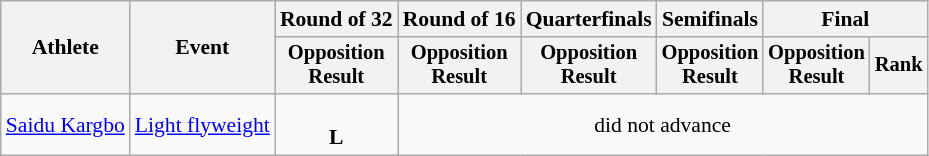<table class="wikitable" style="font-size:90%">
<tr>
<th rowspan="2">Athlete</th>
<th rowspan="2">Event</th>
<th>Round of 32</th>
<th>Round of 16</th>
<th>Quarterfinals</th>
<th>Semifinals</th>
<th colspan=2>Final</th>
</tr>
<tr style="font-size:95%">
<th>Opposition<br>Result</th>
<th>Opposition<br>Result</th>
<th>Opposition<br>Result</th>
<th>Opposition<br>Result</th>
<th>Opposition<br>Result</th>
<th>Rank</th>
</tr>
<tr align=center>
<td align=left><a href='#'>Saidu Kargbo</a></td>
<td align=left><a href='#'>Light flyweight</a></td>
<td><br><strong>L</strong> </td>
<td colspan=5>did not advance</td>
</tr>
</table>
